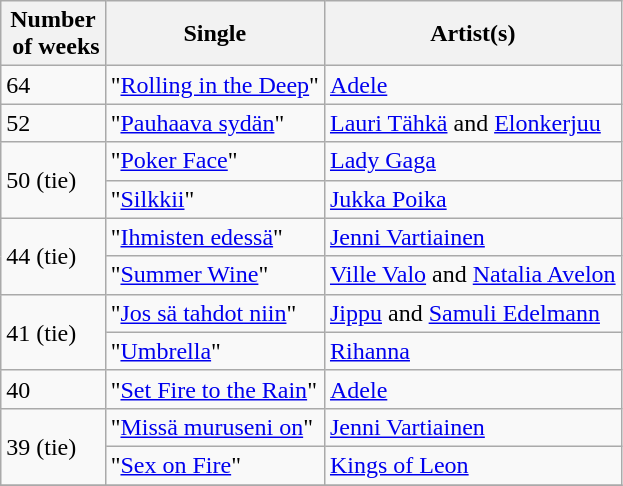<table class="wikitable sortable">
<tr>
<th style="width:30px;">Number<br> of weeks</th>
<th>Single</th>
<th>Artist(s)</th>
</tr>
<tr>
<td>64</td>
<td>"<a href='#'>Rolling in the Deep</a>"</td>
<td><a href='#'>Adele</a></td>
</tr>
<tr>
<td>52</td>
<td>"<a href='#'>Pauhaava sydän</a>"</td>
<td><a href='#'>Lauri Tähkä</a> and <a href='#'>Elonkerjuu</a></td>
</tr>
<tr>
<td rowspan="2">50 (tie)</td>
<td>"<a href='#'>Poker Face</a>"</td>
<td><a href='#'>Lady Gaga</a></td>
</tr>
<tr>
<td>"<a href='#'>Silkkii</a>"</td>
<td><a href='#'>Jukka Poika</a></td>
</tr>
<tr>
<td rowspan="2">44 (tie)</td>
<td>"<a href='#'>Ihmisten edessä</a>"</td>
<td><a href='#'>Jenni Vartiainen</a></td>
</tr>
<tr>
<td>"<a href='#'>Summer Wine</a>"</td>
<td><a href='#'>Ville Valo</a> and <a href='#'>Natalia Avelon</a></td>
</tr>
<tr>
<td rowspan="2">41 (tie)</td>
<td>"<a href='#'>Jos sä tahdot niin</a>"</td>
<td><a href='#'>Jippu</a> and <a href='#'>Samuli Edelmann</a></td>
</tr>
<tr>
<td>"<a href='#'>Umbrella</a>"</td>
<td><a href='#'>Rihanna</a></td>
</tr>
<tr>
<td>40</td>
<td>"<a href='#'>Set Fire to the Rain</a>"</td>
<td><a href='#'>Adele</a></td>
</tr>
<tr>
<td rowspan="2">39 (tie)</td>
<td>"<a href='#'>Missä muruseni on</a>"</td>
<td><a href='#'>Jenni Vartiainen</a></td>
</tr>
<tr>
<td>"<a href='#'>Sex on Fire</a>"</td>
<td><a href='#'>Kings of Leon</a></td>
</tr>
<tr>
</tr>
</table>
